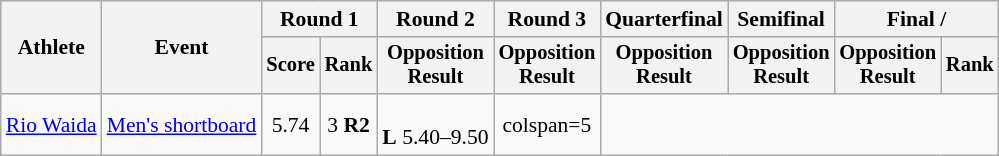<table class=wikitable style="font-size:90%">
<tr>
<th rowspan=2>Athlete</th>
<th rowspan=2>Event</th>
<th colspan=2>Round 1</th>
<th>Round 2</th>
<th>Round 3</th>
<th>Quarterfinal</th>
<th>Semifinal</th>
<th colspan=2>Final / </th>
</tr>
<tr style=font-size:95%>
<th>Score</th>
<th>Rank</th>
<th>Opposition<br>Result</th>
<th>Opposition<br>Result</th>
<th>Opposition<br>Result</th>
<th>Opposition<br>Result</th>
<th>Opposition<br>Result</th>
<th>Rank</th>
</tr>
<tr align=center>
<td align=left><a href='#'>Rio Waida</a></td>
<td align=left><a href='#'>Men's shortboard</a></td>
<td>5.74</td>
<td>3 <strong>R2</strong></td>
<td><br><strong>L</strong> 5.40–9.50</td>
<td>colspan=5 </td>
</tr>
</table>
